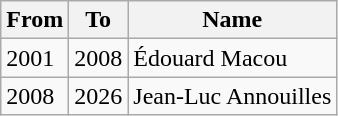<table class="wikitable">
<tr>
<th>From</th>
<th>To</th>
<th>Name</th>
</tr>
<tr>
<td>2001</td>
<td>2008</td>
<td>Édouard Macou</td>
</tr>
<tr>
<td>2008</td>
<td>2026</td>
<td>Jean-Luc Annouilles</td>
</tr>
</table>
